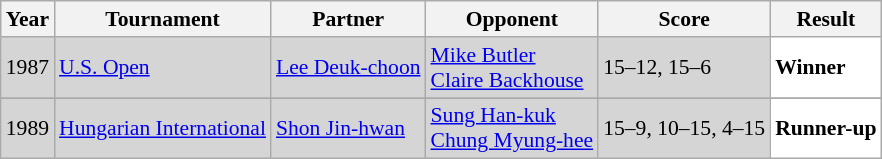<table class="sortable wikitable" style="font-size: 90%;">
<tr>
<th>Year</th>
<th>Tournament</th>
<th>Partner</th>
<th>Opponent</th>
<th>Score</th>
<th>Result</th>
</tr>
<tr style="background:#D5D5D5">
<td align="center">1987</td>
<td align="left"><a href='#'>U.S. Open</a></td>
<td align="left"> <a href='#'>Lee Deuk-choon</a></td>
<td align="left"> <a href='#'>Mike Butler</a> <br>  <a href='#'>Claire Backhouse</a></td>
<td align="left">15–12, 15–6</td>
<td style="text-align:left; background:white"> <strong>Winner</strong></td>
</tr>
<tr>
</tr>
<tr style="background:#D5D5D5">
<td align="center">1989</td>
<td align="left"><a href='#'>Hungarian International</a></td>
<td align="left"> <a href='#'>Shon Jin-hwan</a></td>
<td align="left"> <a href='#'>Sung Han-kuk</a> <br>  <a href='#'>Chung Myung-hee</a></td>
<td align="left">15–9, 10–15, 4–15</td>
<td style="text-align:left; background:white"> <strong>Runner-up</strong></td>
</tr>
</table>
